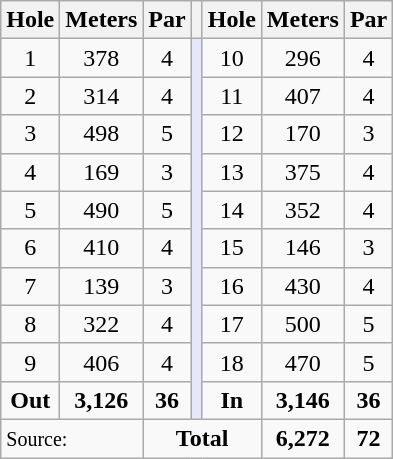<table class="wikitable" style="text-align:center; font-size:100%;">
<tr>
<th>Hole</th>
<th>Meters</th>
<th>Par</th>
<th></th>
<th>Hole</th>
<th>Meters</th>
<th>Par</th>
</tr>
<tr>
<td>1</td>
<td>378</td>
<td>4</td>
<td rowspan="10" style="background:#E6E8FA;"></td>
<td>10</td>
<td>296</td>
<td>4</td>
</tr>
<tr>
<td>2</td>
<td>314</td>
<td>4</td>
<td>11</td>
<td>407</td>
<td>4</td>
</tr>
<tr>
<td>3</td>
<td>498</td>
<td>5</td>
<td>12</td>
<td>170</td>
<td>3</td>
</tr>
<tr>
<td>4</td>
<td>169</td>
<td>3</td>
<td>13</td>
<td>375</td>
<td>4</td>
</tr>
<tr>
<td>5</td>
<td>490</td>
<td>5</td>
<td>14</td>
<td>352</td>
<td>4</td>
</tr>
<tr>
<td>6</td>
<td>410</td>
<td>4</td>
<td>15</td>
<td>146</td>
<td>3</td>
</tr>
<tr>
<td>7</td>
<td>139</td>
<td>3</td>
<td>16</td>
<td>430</td>
<td>4</td>
</tr>
<tr>
<td>8</td>
<td>322</td>
<td>4</td>
<td>17</td>
<td>500</td>
<td>5</td>
</tr>
<tr>
<td>9</td>
<td>406</td>
<td>4</td>
<td>18</td>
<td>470</td>
<td>5</td>
</tr>
<tr>
<td><strong>Out</strong></td>
<td><strong>3,126</strong></td>
<td><strong>36</strong></td>
<td><strong>In</strong></td>
<td><strong>3,146</strong></td>
<td><strong>36</strong></td>
</tr>
<tr>
<td colspan="2" align="left"><small>Source:</small></td>
<td colspan="3"><strong>Total</strong></td>
<td><strong>6,272</strong></td>
<td><strong>72</strong></td>
</tr>
</table>
